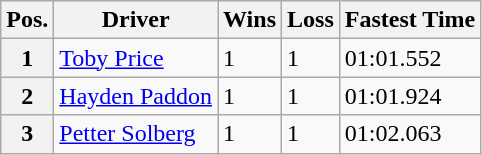<table class="wikitable">
<tr>
<th>Pos.</th>
<th>Driver</th>
<th>Wins</th>
<th>Loss</th>
<th>Fastest Time</th>
</tr>
<tr>
<th>1</th>
<td> <a href='#'>Toby Price</a></td>
<td>1</td>
<td>1</td>
<td>01:01.552</td>
</tr>
<tr>
<th>2</th>
<td> <a href='#'>Hayden Paddon</a></td>
<td>1</td>
<td>1</td>
<td>01:01.924</td>
</tr>
<tr>
<th>3</th>
<td> <a href='#'>Petter Solberg</a></td>
<td>1</td>
<td>1</td>
<td>01:02.063</td>
</tr>
</table>
